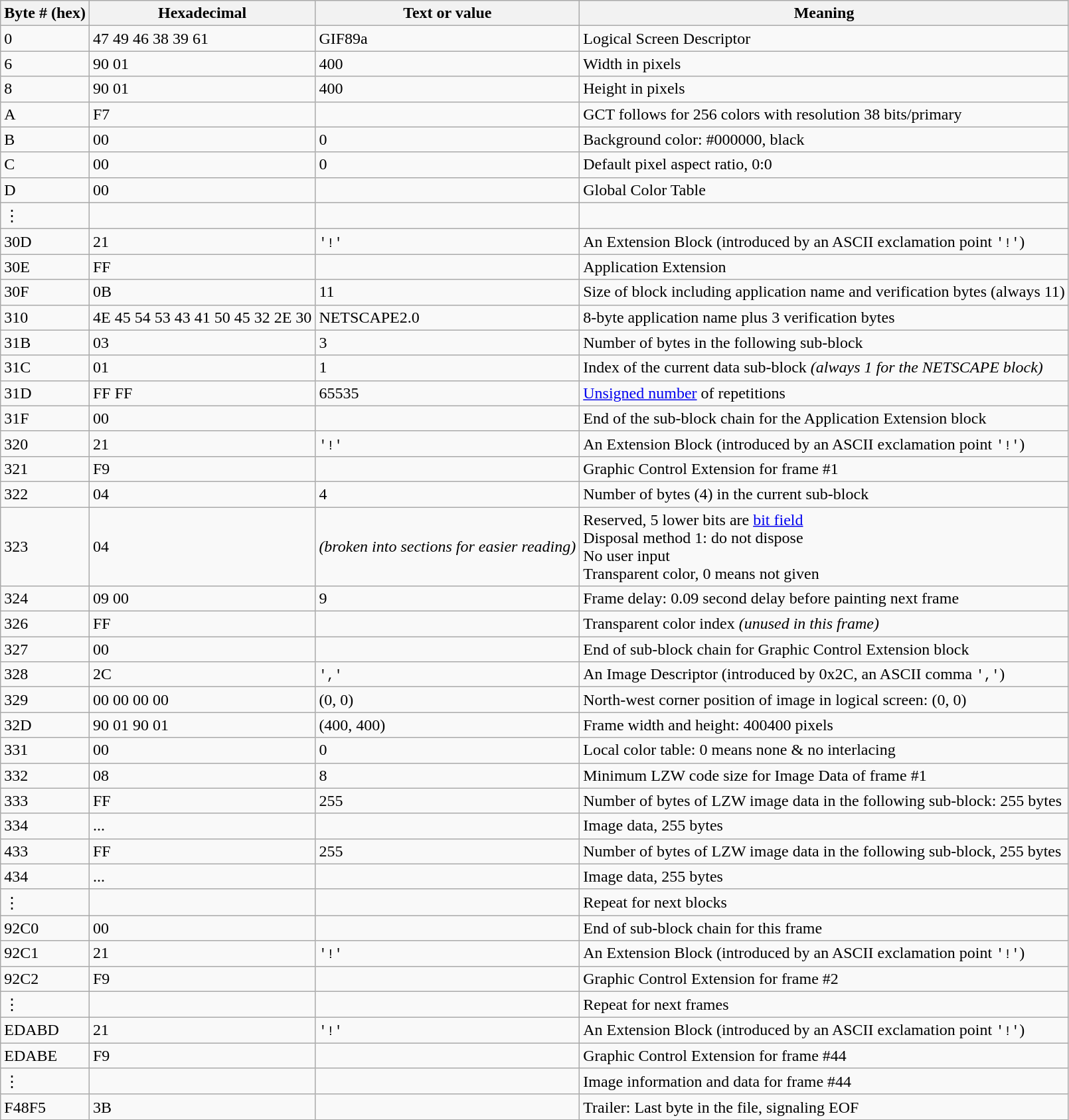<table class="wikitable">
<tr>
<th>Byte # (hex)</th>
<th>Hexadecimal</th>
<th>Text or value</th>
<th>Meaning</th>
</tr>
<tr>
<td>0</td>
<td>47 49 46 38 39 61</td>
<td>GIF89a</td>
<td>Logical Screen Descriptor</td>
</tr>
<tr>
<td>6</td>
<td>90 01</td>
<td>400</td>
<td>Width in pixels</td>
</tr>
<tr>
<td>8</td>
<td>90 01</td>
<td>400</td>
<td>Height in pixels</td>
</tr>
<tr>
<td>A</td>
<td>F7</td>
<td></td>
<td>GCT follows for 256 colors with resolution 38 bits/primary</td>
</tr>
<tr>
<td>B</td>
<td>00</td>
<td>0</td>
<td>Background color: #000000, black</td>
</tr>
<tr>
<td>C</td>
<td>00</td>
<td>0</td>
<td>Default pixel aspect ratio, 0:0</td>
</tr>
<tr>
<td>D</td>
<td>00</td>
<td></td>
<td>Global Color Table</td>
</tr>
<tr>
<td>⋮</td>
<td></td>
<td></td>
<td></td>
</tr>
<tr>
<td>30D</td>
<td>21</td>
<td><code>'!'</code></td>
<td>An Extension Block (introduced by an ASCII exclamation point <code>'!'</code>)</td>
</tr>
<tr>
<td>30E</td>
<td>FF</td>
<td></td>
<td>Application Extension</td>
</tr>
<tr>
<td>30F</td>
<td>0B</td>
<td>11</td>
<td>Size of block including application name and verification bytes (always 11)</td>
</tr>
<tr>
<td>310</td>
<td>4E 45 54 53 43 41 50 45 32 2E 30</td>
<td>NETSCAPE2.0</td>
<td>8-byte application name plus 3 verification bytes</td>
</tr>
<tr>
<td>31B</td>
<td>03</td>
<td>3</td>
<td>Number of bytes in the following sub-block</td>
</tr>
<tr>
<td>31C</td>
<td>01</td>
<td>1</td>
<td>Index of the current data sub-block <em>(always 1 for the NETSCAPE block)</em></td>
</tr>
<tr>
<td>31D</td>
<td>FF FF</td>
<td>65535</td>
<td><a href='#'>Unsigned number</a> of repetitions</td>
</tr>
<tr>
<td>31F</td>
<td>00</td>
<td></td>
<td>End of the sub-block chain for the Application Extension block</td>
</tr>
<tr>
<td>320</td>
<td>21</td>
<td><code>'!'</code></td>
<td>An Extension Block (introduced by an ASCII exclamation point <code>'!'</code>)</td>
</tr>
<tr>
<td>321</td>
<td>F9</td>
<td></td>
<td>Graphic Control Extension for frame #1</td>
</tr>
<tr>
<td>322</td>
<td>04</td>
<td>4</td>
<td>Number of bytes (4) in the current sub-block</td>
</tr>
<tr>
<td>323</td>
<td>04</td>
<td> <em>(broken into sections for easier reading)</em></td>
<td>Reserved, 5 lower bits are <a href='#'>bit field</a><br>Disposal method 1: do not dispose<br>No user input<br>Transparent color, 0 means not given</td>
</tr>
<tr>
<td>324</td>
<td>09 00</td>
<td>9</td>
<td>Frame delay: 0.09 second delay before painting next frame</td>
</tr>
<tr>
<td>326</td>
<td>FF</td>
<td></td>
<td>Transparent color index <em>(unused in this frame)</em></td>
</tr>
<tr>
<td>327</td>
<td>00</td>
<td></td>
<td>End of sub-block chain for Graphic Control Extension block</td>
</tr>
<tr>
<td>328</td>
<td>2C</td>
<td><code>','</code></td>
<td>An Image Descriptor (introduced by 0x2C, an ASCII comma <code>','</code>)</td>
</tr>
<tr>
<td>329</td>
<td>00 00 00 00</td>
<td>(0, 0)</td>
<td>North-west corner position of image in logical screen: (0, 0)</td>
</tr>
<tr>
<td>32D</td>
<td>90 01 90 01</td>
<td>(400, 400)</td>
<td>Frame width and height: 400400 pixels</td>
</tr>
<tr>
<td>331</td>
<td>00</td>
<td>0</td>
<td>Local color table: 0 means none & no interlacing</td>
</tr>
<tr>
<td>332</td>
<td>08</td>
<td>8</td>
<td>Minimum LZW code size for Image Data of frame #1</td>
</tr>
<tr>
<td>333</td>
<td>FF</td>
<td>255</td>
<td>Number of bytes of LZW image data in the following sub-block: 255 bytes</td>
</tr>
<tr>
<td>334</td>
<td>...</td>
<td><image data></td>
<td>Image data, 255 bytes</td>
</tr>
<tr>
<td>433</td>
<td>FF</td>
<td>255</td>
<td>Number of bytes of LZW image data in the following sub-block, 255 bytes</td>
</tr>
<tr>
<td>434</td>
<td>...</td>
<td><image data></td>
<td>Image data, 255 bytes</td>
</tr>
<tr>
<td>⋮</td>
<td></td>
<td></td>
<td>Repeat for next blocks</td>
</tr>
<tr>
<td>92C0</td>
<td>00</td>
<td></td>
<td>End of sub-block chain for this frame</td>
</tr>
<tr>
<td>92C1</td>
<td>21</td>
<td><code>'!'</code></td>
<td>An Extension Block (introduced by an ASCII exclamation point <code>'!'</code>)</td>
</tr>
<tr>
<td>92C2</td>
<td>F9</td>
<td></td>
<td>Graphic Control Extension for frame #2</td>
</tr>
<tr>
<td>⋮</td>
<td></td>
<td></td>
<td>Repeat for next frames</td>
</tr>
<tr>
<td>EDABD</td>
<td>21</td>
<td><code>'!'</code></td>
<td>An Extension Block (introduced by an ASCII exclamation point <code>'!'</code>)</td>
</tr>
<tr>
<td>EDABE</td>
<td>F9</td>
<td></td>
<td>Graphic Control Extension for frame #44</td>
</tr>
<tr>
<td>⋮</td>
<td></td>
<td></td>
<td>Image information and data for frame #44</td>
</tr>
<tr>
<td>F48F5</td>
<td>3B</td>
<td></td>
<td>Trailer: Last byte in the file, signaling EOF</td>
</tr>
</table>
